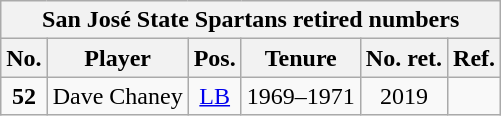<table class="wikitable" style="text-align:center">
<tr>
<th colspan=6 style =><strong>San José State Spartans retired numbers</strong></th>
</tr>
<tr>
<th style = >No.</th>
<th style = >Player</th>
<th style = >Pos.</th>
<th style = >Tenure</th>
<th style = >No. ret.</th>
<th style = >Ref.</th>
</tr>
<tr>
<td><strong>52</strong></td>
<td>Dave Chaney</td>
<td><a href='#'>LB</a></td>
<td>1969–1971</td>
<td>2019</td>
<td></td>
</tr>
</table>
